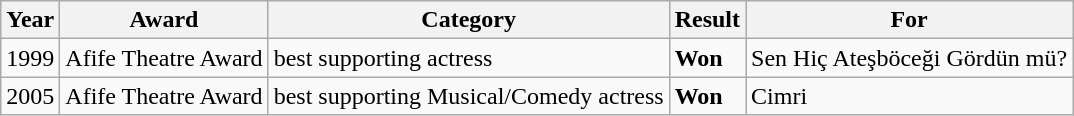<table class="wikitable sortable">
<tr>
<th>Year</th>
<th>Award</th>
<th>Category</th>
<th>Result</th>
<th>For</th>
</tr>
<tr>
<td>1999</td>
<td>Afife Theatre Award</td>
<td>best supporting actress</td>
<td><strong>Won</strong></td>
<td>Sen Hiç Ateşböceği Gördün mü?</td>
</tr>
<tr>
<td>2005</td>
<td>Afife Theatre Award</td>
<td>best supporting Musical/Comedy actress</td>
<td><strong>Won</strong></td>
<td>Cimri</td>
</tr>
</table>
